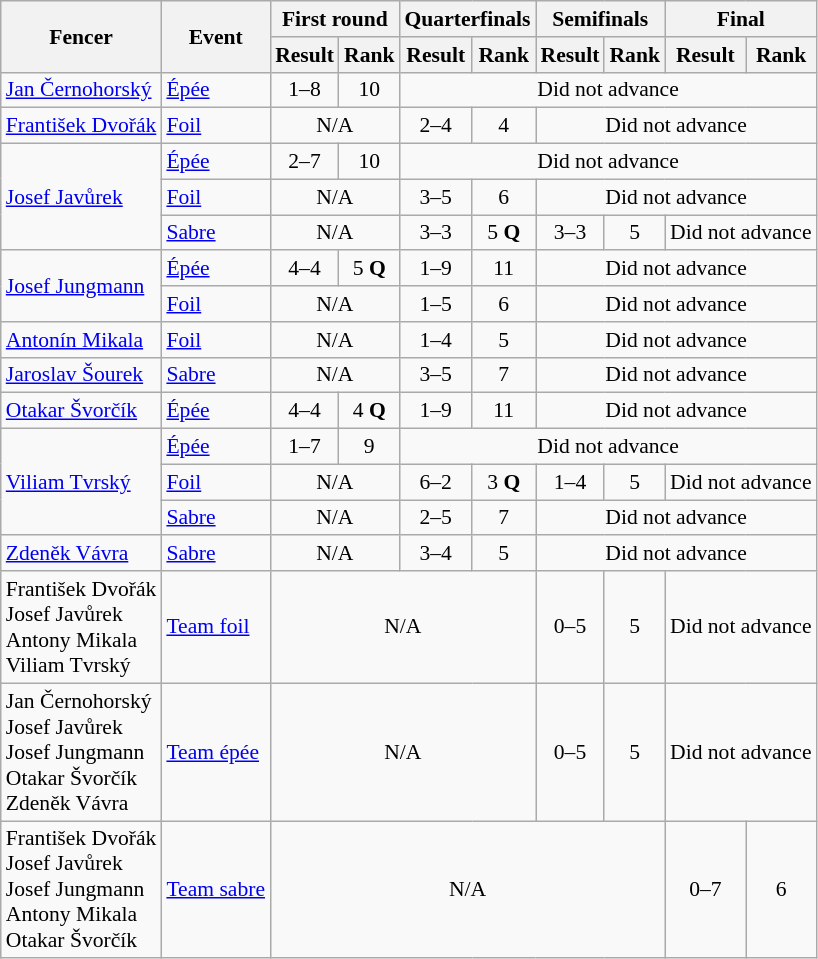<table class=wikitable style="font-size:90%">
<tr>
<th rowspan=2>Fencer</th>
<th rowspan=2>Event</th>
<th colspan=2>First round</th>
<th colspan=2>Quarterfinals</th>
<th colspan=2>Semifinals</th>
<th colspan=2>Final</th>
</tr>
<tr>
<th>Result</th>
<th>Rank</th>
<th>Result</th>
<th>Rank</th>
<th>Result</th>
<th>Rank</th>
<th>Result</th>
<th>Rank</th>
</tr>
<tr>
<td><a href='#'>Jan Černohorský</a></td>
<td><a href='#'>Épée</a></td>
<td align=center>1–8</td>
<td align=center>10</td>
<td align=center colspan=6>Did not advance</td>
</tr>
<tr>
<td><a href='#'>František Dvořák</a></td>
<td><a href='#'>Foil</a></td>
<td align=center colspan=2>N/A</td>
<td align=center>2–4</td>
<td align=center>4</td>
<td align=center colspan=4>Did not advance</td>
</tr>
<tr>
<td rowspan=3><a href='#'>Josef Javůrek</a></td>
<td><a href='#'>Épée</a></td>
<td align=center>2–7</td>
<td align=center>10</td>
<td align=center colspan=6>Did not advance</td>
</tr>
<tr>
<td><a href='#'>Foil</a></td>
<td align=center colspan=2>N/A</td>
<td align=center>3–5</td>
<td align=center>6</td>
<td align=center colspan=4>Did not advance</td>
</tr>
<tr>
<td><a href='#'>Sabre</a></td>
<td align=center colspan=2>N/A</td>
<td align=center>3–3</td>
<td align=center>5 <strong>Q</strong></td>
<td align=center>3–3</td>
<td align=center>5</td>
<td align=center colspan=2>Did not advance</td>
</tr>
<tr>
<td rowspan=2><a href='#'>Josef Jungmann</a></td>
<td><a href='#'>Épée</a></td>
<td align=center>4–4</td>
<td align=center>5 <strong>Q</strong></td>
<td align=center>1–9</td>
<td align=center>11</td>
<td align=center colspan=4>Did not advance</td>
</tr>
<tr>
<td><a href='#'>Foil</a></td>
<td align=center colspan=2>N/A</td>
<td align=center>1–5</td>
<td align=center>6</td>
<td align=center colspan=4>Did not advance</td>
</tr>
<tr>
<td><a href='#'>Antonín Mikala</a></td>
<td><a href='#'>Foil</a></td>
<td align=center colspan=2>N/A</td>
<td align=center>1–4</td>
<td align=center>5</td>
<td align=center colspan=4>Did not advance</td>
</tr>
<tr>
<td><a href='#'>Jaroslav Šourek</a></td>
<td><a href='#'>Sabre</a></td>
<td align=center colspan=2>N/A</td>
<td align=center>3–5</td>
<td align=center>7</td>
<td align=center colspan=4>Did not advance</td>
</tr>
<tr>
<td><a href='#'>Otakar Švorčík</a></td>
<td><a href='#'>Épée</a></td>
<td align=center>4–4</td>
<td align=center>4 <strong>Q</strong></td>
<td align=center>1–9</td>
<td align=center>11</td>
<td align=center colspan=4>Did not advance</td>
</tr>
<tr>
<td rowspan=3><a href='#'>Viliam Tvrský</a></td>
<td><a href='#'>Épée</a></td>
<td align=center>1–7</td>
<td align=center>9</td>
<td align=center colspan=6>Did not advance</td>
</tr>
<tr>
<td><a href='#'>Foil</a></td>
<td align=center colspan=2>N/A</td>
<td align=center>6–2</td>
<td align=center>3 <strong>Q</strong></td>
<td align=center>1–4</td>
<td align=center>5</td>
<td align=center colspan=2>Did not advance</td>
</tr>
<tr>
<td><a href='#'>Sabre</a></td>
<td align=center colspan=2>N/A</td>
<td align=center>2–5</td>
<td align=center>7</td>
<td align=center colspan=4>Did not advance</td>
</tr>
<tr>
<td><a href='#'>Zdeněk Vávra</a></td>
<td><a href='#'>Sabre</a></td>
<td align=center colspan=2>N/A</td>
<td align=center>3–4</td>
<td align=center>5</td>
<td align=center colspan=4>Did not advance</td>
</tr>
<tr>
<td>František Dvořák <br> Josef Javůrek <br> Antony Mikala <br> Viliam Tvrský</td>
<td><a href='#'>Team foil</a></td>
<td align=center colspan=4>N/A</td>
<td align=center>0–5</td>
<td align=center>5</td>
<td align=center colspan=2>Did not advance</td>
</tr>
<tr>
<td>Jan Černohorský <br> Josef Javůrek <br> Josef Jungmann <br> Otakar Švorčík <br> Zdeněk Vávra</td>
<td><a href='#'>Team épée</a></td>
<td align=center colspan=4>N/A</td>
<td align=center>0–5</td>
<td align=center>5</td>
<td align=center colspan=2>Did not advance</td>
</tr>
<tr>
<td>František Dvořák <br> Josef Javůrek <br> Josef Jungmann <br> Antony Mikala <br> Otakar Švorčík</td>
<td><a href='#'>Team sabre</a></td>
<td align=center colspan=6>N/A</td>
<td align=center>0–7</td>
<td align=center>6</td>
</tr>
</table>
